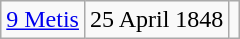<table class="wikitable left" style="">
<tr>
<td><a href='#'>9 Metis</a></td>
<td>25 April 1848</td>
<td></td>
</tr>
</table>
